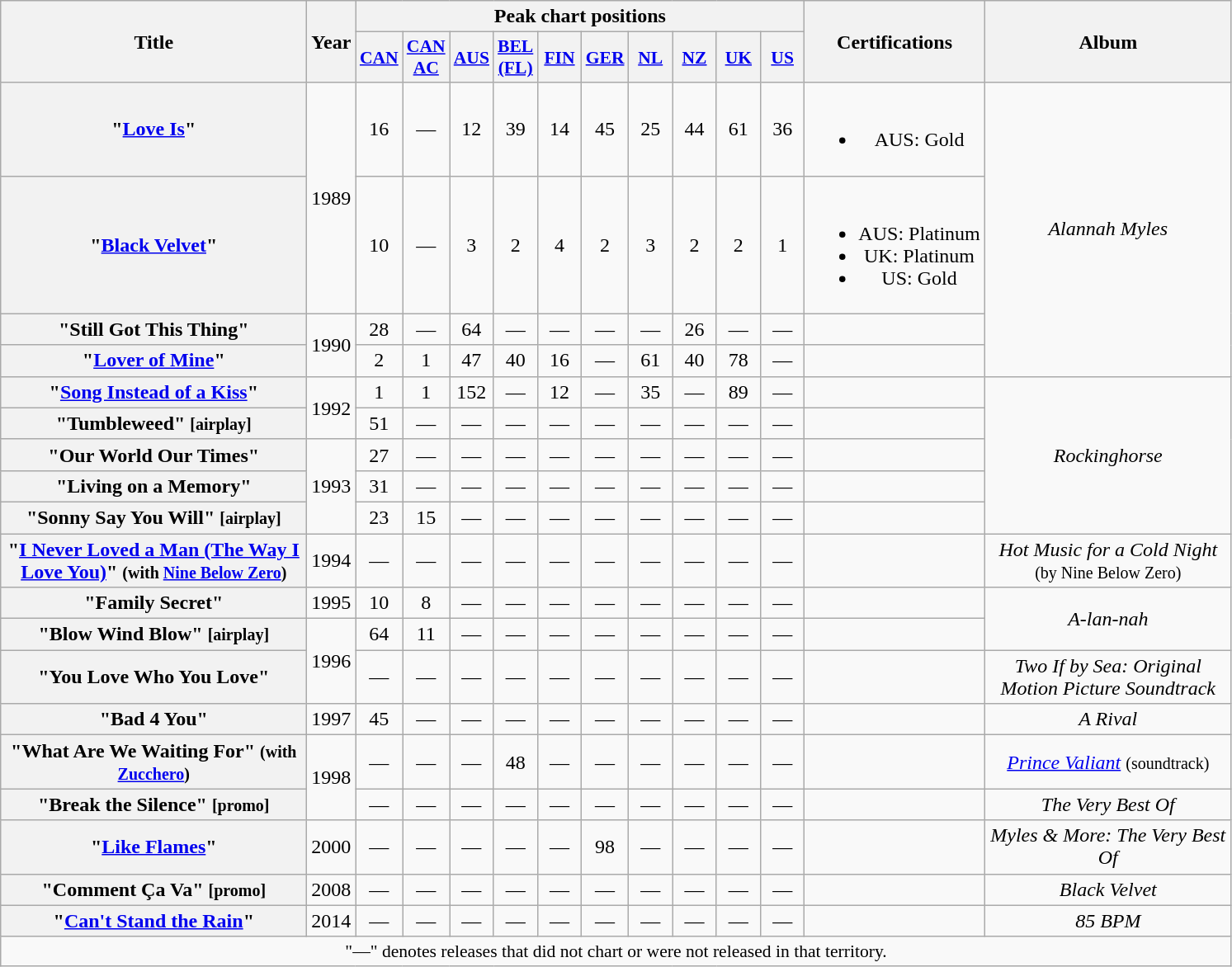<table class="wikitable plainrowheaders" style="text-align:center;">
<tr>
<th rowspan="2" scope="col" style="width:15em;">Title</th>
<th rowspan="2" scope="col" style="width:2em;">Year</th>
<th colspan="10">Peak chart positions</th>
<th rowspan="2">Certifications</th>
<th rowspan="2" style="width:12em;">Album</th>
</tr>
<tr>
<th scope="col" style="width:2em;font-size:90%;"><a href='#'>CAN</a></th>
<th scope="col" style="width:2em;font-size:90%;"><a href='#'>CAN AC</a></th>
<th scope="col" style="width:2em;font-size:90%;"><a href='#'>AUS</a><br></th>
<th scope="col" style="width:2em;font-size:90%;"><a href='#'>BEL (FL)</a><br></th>
<th scope="col" style="width:2em;font-size:90%;"><a href='#'>FIN</a><br></th>
<th scope="col" style="width:2em;font-size:90%;"><a href='#'>GER</a><br></th>
<th scope="col" style="width:2em;font-size:90%;"><a href='#'>NL</a><br></th>
<th scope="col" style="width:2em;font-size:90%;"><a href='#'>NZ</a><br></th>
<th scope="col" style="width:2em;font-size:90%;"><a href='#'>UK</a><br></th>
<th scope="col" style="width:2em;font-size:90%;"><a href='#'>US</a><br></th>
</tr>
<tr>
<th scope="row">"<a href='#'>Love Is</a>"</th>
<td rowspan="2">1989</td>
<td>16</td>
<td>—</td>
<td>12</td>
<td>39</td>
<td>14</td>
<td>45</td>
<td>25</td>
<td>44</td>
<td>61</td>
<td>36</td>
<td><br><ul><li>AUS: Gold</li></ul></td>
<td rowspan="4"><em>Alannah Myles</em></td>
</tr>
<tr>
<th scope="row">"<a href='#'>Black Velvet</a>"</th>
<td>10</td>
<td>—</td>
<td>3</td>
<td>2</td>
<td>4</td>
<td>2</td>
<td>3</td>
<td>2</td>
<td>2</td>
<td>1</td>
<td><br><ul><li>AUS: Platinum</li><li>UK: Platinum</li><li>US: Gold</li></ul></td>
</tr>
<tr>
<th scope="row">"Still Got This Thing"</th>
<td rowspan="2">1990</td>
<td>28</td>
<td>—</td>
<td>64</td>
<td>—</td>
<td>—</td>
<td>—</td>
<td>—</td>
<td>26</td>
<td>—</td>
<td>—</td>
<td></td>
</tr>
<tr>
<th scope="row">"<a href='#'>Lover of Mine</a>"</th>
<td>2</td>
<td>1</td>
<td>47</td>
<td>40</td>
<td>16</td>
<td>—</td>
<td>61</td>
<td>40</td>
<td>78</td>
<td>—</td>
<td></td>
</tr>
<tr>
<th scope="row">"<a href='#'>Song Instead of a Kiss</a>"</th>
<td rowspan="2">1992</td>
<td>1</td>
<td>1</td>
<td>152</td>
<td>—</td>
<td>12</td>
<td>—</td>
<td>35</td>
<td>—</td>
<td>89</td>
<td>—</td>
<td></td>
<td rowspan="5"><em>Rockinghorse</em></td>
</tr>
<tr>
<th scope="row">"Tumbleweed" <small>[airplay]</small></th>
<td>51</td>
<td>—</td>
<td>—</td>
<td>—</td>
<td>—</td>
<td>—</td>
<td>—</td>
<td>—</td>
<td>—</td>
<td>—</td>
<td></td>
</tr>
<tr>
<th scope="row">"Our World Our Times"</th>
<td rowspan="3">1993</td>
<td>27</td>
<td>—</td>
<td>—</td>
<td>—</td>
<td>—</td>
<td>—</td>
<td>—</td>
<td>—</td>
<td>—</td>
<td>—</td>
<td></td>
</tr>
<tr>
<th scope="row">"Living on a Memory"</th>
<td>31</td>
<td>—</td>
<td>—</td>
<td>—</td>
<td>—</td>
<td>—</td>
<td>—</td>
<td>—</td>
<td>—</td>
<td>—</td>
<td></td>
</tr>
<tr>
<th scope="row">"Sonny Say You Will" <small>[airplay]</small></th>
<td>23</td>
<td>15</td>
<td>—</td>
<td>—</td>
<td>—</td>
<td>—</td>
<td>—</td>
<td>—</td>
<td>—</td>
<td>—</td>
<td></td>
</tr>
<tr>
<th scope="row">"<a href='#'>I Never Loved a Man (The Way I Love You)</a>" <small>(with <a href='#'>Nine Below Zero</a>)</small></th>
<td>1994</td>
<td>—</td>
<td>—</td>
<td>—</td>
<td>—</td>
<td>—</td>
<td>—</td>
<td>—</td>
<td>—</td>
<td>—</td>
<td>—</td>
<td></td>
<td><em>Hot Music for a Cold Night</em> <small>(by Nine Below Zero)</small></td>
</tr>
<tr>
<th scope="row">"Family Secret"</th>
<td>1995</td>
<td>10</td>
<td>8</td>
<td>—</td>
<td>—</td>
<td>—</td>
<td>—</td>
<td>—</td>
<td>—</td>
<td>—</td>
<td>—</td>
<td></td>
<td rowspan="2"><em>A-lan-nah</em></td>
</tr>
<tr>
<th scope="row">"Blow Wind Blow" <small>[airplay]</small></th>
<td rowspan="2">1996</td>
<td>64</td>
<td>11</td>
<td>—</td>
<td>—</td>
<td>—</td>
<td>—</td>
<td>—</td>
<td>—</td>
<td>—</td>
<td>—</td>
<td></td>
</tr>
<tr>
<th scope="row">"You Love Who You Love"</th>
<td>—</td>
<td>—</td>
<td>—</td>
<td>—</td>
<td>—</td>
<td>—</td>
<td>—</td>
<td>—</td>
<td>—</td>
<td>—</td>
<td></td>
<td><em>Two If by Sea: Original Motion Picture Soundtrack</em></td>
</tr>
<tr>
<th scope="row">"Bad 4 You"</th>
<td>1997</td>
<td>45</td>
<td>—</td>
<td>—</td>
<td>—</td>
<td>—</td>
<td>—</td>
<td>—</td>
<td>—</td>
<td>—</td>
<td>—</td>
<td></td>
<td><em>A Rival</em></td>
</tr>
<tr>
<th scope="row">"What Are We Waiting For" <small>(with <a href='#'>Zucchero</a>)</small></th>
<td rowspan="2">1998</td>
<td>—</td>
<td>—</td>
<td>—</td>
<td>48</td>
<td>—</td>
<td>—</td>
<td>—</td>
<td>—</td>
<td>—</td>
<td>—</td>
<td></td>
<td><em><a href='#'>Prince Valiant</a></em> <small>(soundtrack)</small></td>
</tr>
<tr>
<th scope="row">"Break the Silence" <small>[promo]</small></th>
<td>—</td>
<td>—</td>
<td>—</td>
<td>—</td>
<td>—</td>
<td>—</td>
<td>—</td>
<td>—</td>
<td>—</td>
<td>—</td>
<td></td>
<td><em>The Very Best Of</em></td>
</tr>
<tr>
<th scope="row">"<a href='#'>Like Flames</a>"</th>
<td>2000</td>
<td>—</td>
<td>—</td>
<td>—</td>
<td>—</td>
<td>—</td>
<td>98</td>
<td>—</td>
<td>—</td>
<td>—</td>
<td>—</td>
<td></td>
<td><em>Myles & More: The Very Best Of</em></td>
</tr>
<tr>
<th scope="row">"Comment Ça Va" <small>[promo]</small></th>
<td>2008</td>
<td>—</td>
<td>—</td>
<td>—</td>
<td>—</td>
<td>—</td>
<td>—</td>
<td>—</td>
<td>—</td>
<td>—</td>
<td>—</td>
<td></td>
<td><em>Black Velvet</em></td>
</tr>
<tr>
<th scope="row">"<a href='#'>Can't Stand the Rain</a>"</th>
<td>2014</td>
<td>—</td>
<td>—</td>
<td>—</td>
<td>—</td>
<td>—</td>
<td>—</td>
<td>—</td>
<td>—</td>
<td>—</td>
<td>—</td>
<td></td>
<td><em>85 BPM</em></td>
</tr>
<tr>
<td colspan="14" style="font-size:90%">"—" denotes releases that did not chart or were not released in that territory.</td>
</tr>
</table>
